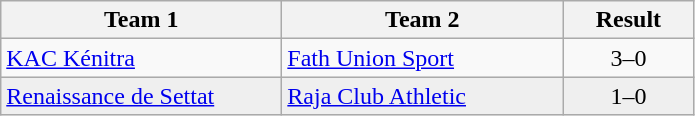<table class="wikitable">
<tr>
<th width="180">Team 1</th>
<th width="180">Team 2</th>
<th width="80">Result</th>
</tr>
<tr>
<td><a href='#'>KAC Kénitra</a></td>
<td><a href='#'>Fath Union Sport</a></td>
<td align="center">3–0</td>
</tr>
<tr style="background:#EFEFEF">
<td><a href='#'>Renaissance de Settat</a></td>
<td><a href='#'>Raja Club Athletic</a></td>
<td align="center">1–0</td>
</tr>
</table>
